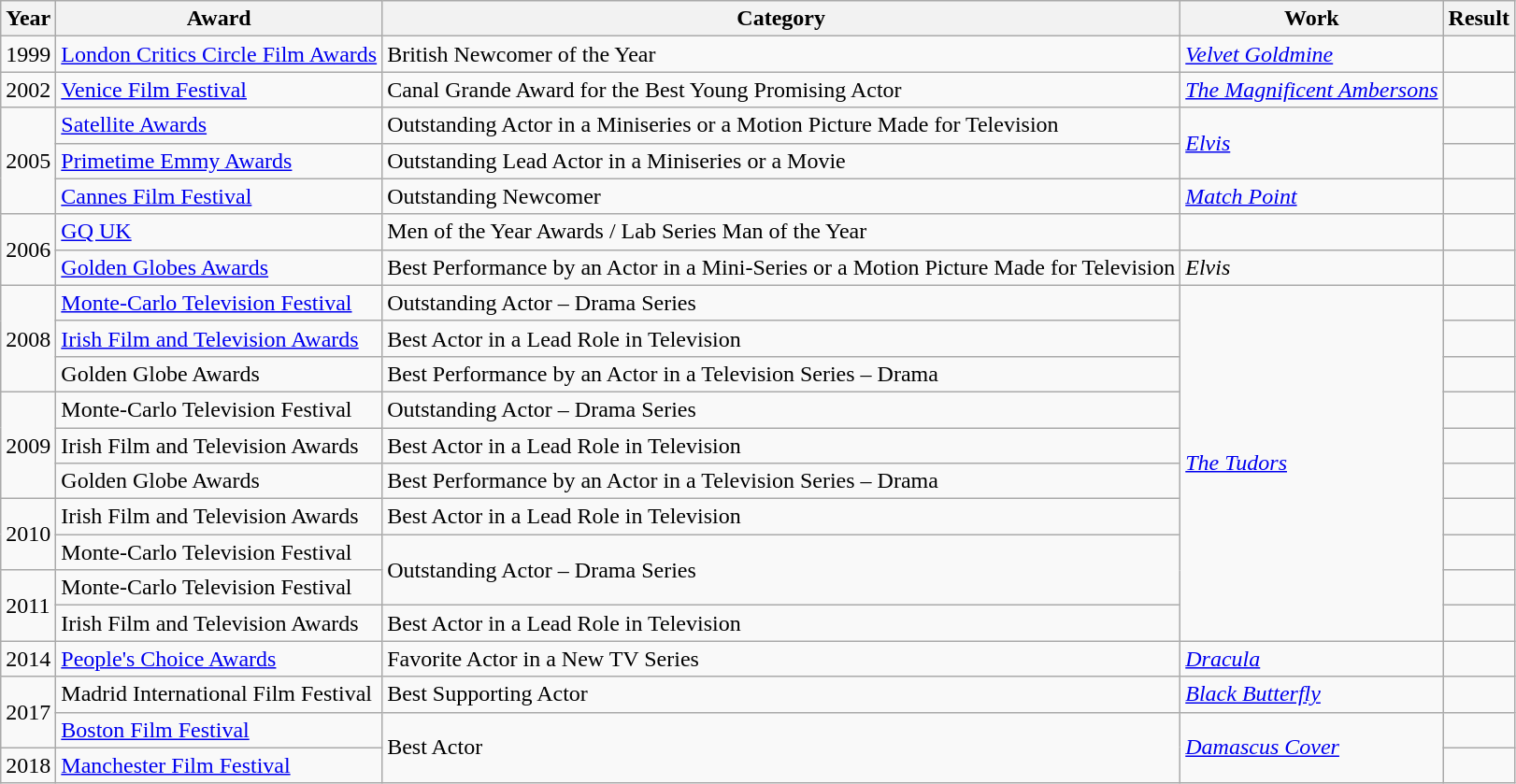<table class="wikitable sortable">
<tr>
<th>Year</th>
<th>Award</th>
<th>Category</th>
<th>Work</th>
<th>Result</th>
</tr>
<tr>
<td>1999</td>
<td><a href='#'>London Critics Circle Film Awards</a></td>
<td>British Newcomer of the Year</td>
<td><em><a href='#'>Velvet Goldmine</a></em></td>
<td></td>
</tr>
<tr>
<td>2002</td>
<td><a href='#'>Venice Film Festival</a></td>
<td>Canal Grande Award for the Best Young Promising Actor</td>
<td><em><a href='#'>The Magnificent Ambersons</a></em></td>
<td></td>
</tr>
<tr>
<td rowspan="3">2005</td>
<td><a href='#'>Satellite Awards</a></td>
<td>Outstanding Actor in a Miniseries or a Motion Picture Made for Television</td>
<td rowspan="2"><em><a href='#'>Elvis</a></em></td>
<td></td>
</tr>
<tr>
<td><a href='#'>Primetime Emmy Awards</a></td>
<td>Outstanding Lead Actor in a Miniseries or a Movie</td>
<td></td>
</tr>
<tr>
<td><a href='#'>Cannes Film Festival</a></td>
<td>Outstanding Newcomer</td>
<td><em><a href='#'>Match Point</a></em></td>
<td></td>
</tr>
<tr>
<td rowspan="2">2006</td>
<td><a href='#'>GQ UK</a></td>
<td>Men of the Year Awards  / Lab Series Man of the Year</td>
<td></td>
<td></td>
</tr>
<tr>
<td><a href='#'>Golden Globes Awards</a></td>
<td>Best Performance by an Actor in a Mini-Series or a Motion Picture Made for Television</td>
<td><em>Elvis</em></td>
<td></td>
</tr>
<tr>
<td rowspan="3">2008</td>
<td><a href='#'>Monte-Carlo Television Festival</a></td>
<td>Outstanding Actor – Drama Series</td>
<td rowspan="10"><em><a href='#'>The Tudors</a></em></td>
<td></td>
</tr>
<tr>
<td><a href='#'>Irish Film and Television Awards</a></td>
<td>Best Actor in a Lead Role in Television</td>
<td></td>
</tr>
<tr>
<td>Golden Globe Awards</td>
<td>Best Performance by an Actor in a Television Series – Drama</td>
<td></td>
</tr>
<tr>
<td rowspan="3">2009</td>
<td>Monte-Carlo Television Festival</td>
<td>Outstanding Actor – Drama Series</td>
<td></td>
</tr>
<tr>
<td>Irish Film and Television Awards</td>
<td>Best Actor in a Lead Role in Television</td>
<td></td>
</tr>
<tr>
<td>Golden Globe Awards</td>
<td>Best Performance by an Actor in a Television Series – Drama</td>
<td></td>
</tr>
<tr>
<td rowspan="2">2010</td>
<td>Irish Film and Television Awards</td>
<td>Best Actor in a Lead Role in Television</td>
<td></td>
</tr>
<tr>
<td>Monte-Carlo Television Festival</td>
<td rowspan="2">Outstanding Actor – Drama Series</td>
<td></td>
</tr>
<tr>
<td rowspan="2">2011</td>
<td>Monte-Carlo Television Festival</td>
<td></td>
</tr>
<tr>
<td>Irish Film and Television Awards</td>
<td>Best Actor in a Lead Role in Television</td>
<td></td>
</tr>
<tr>
<td>2014</td>
<td><a href='#'>People's Choice Awards</a></td>
<td>Favorite Actor in a New TV Series</td>
<td><em><a href='#'>Dracula</a></em></td>
<td></td>
</tr>
<tr>
<td rowspan="2">2017</td>
<td>Madrid International Film Festival</td>
<td>Best Supporting Actor</td>
<td><em><a href='#'>Black Butterfly</a></em></td>
<td></td>
</tr>
<tr>
<td><a href='#'>Boston Film Festival</a></td>
<td rowspan="2">Best Actor</td>
<td rowspan="2"><em><a href='#'>Damascus Cover</a></em></td>
<td></td>
</tr>
<tr>
<td>2018</td>
<td><a href='#'>Manchester Film Festival</a></td>
<td></td>
</tr>
</table>
